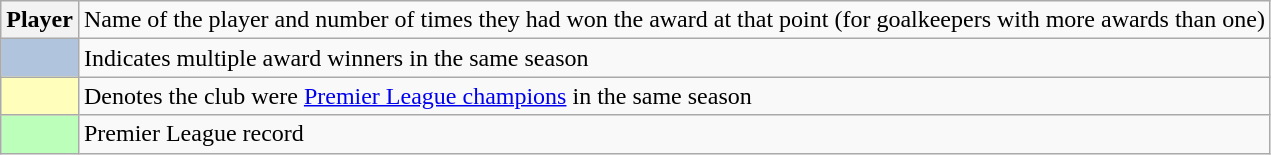<table class="wikitable plainrowheaders">
<tr>
<th scope="row"><strong>Player </strong></th>
<td>Name of the player and number of times they had won the award at that point (for goalkeepers with more awards than one)</td>
</tr>
<tr>
<th scope="row" style="text-align:center; background:#B0C4DE"></th>
<td>Indicates multiple award winners in the same season</td>
</tr>
<tr>
<th scope="row" style="text-align:center; background:#ffb"></th>
<td>Denotes the club were <a href='#'>Premier League champions</a> in the same season</td>
</tr>
<tr>
<th scope="row" style="text-align:center; background:#bbffbb"></th>
<td>Premier League record</td>
</tr>
</table>
